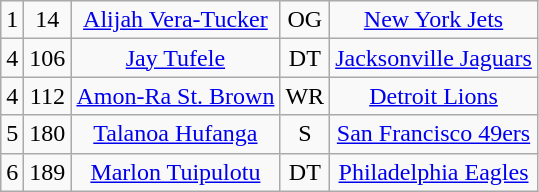<table class="wikitable" style="text-align:center">
<tr>
<td>1</td>
<td>14</td>
<td><a href='#'>Alijah Vera-Tucker</a></td>
<td>OG</td>
<td><a href='#'>New York Jets</a></td>
</tr>
<tr>
<td>4</td>
<td>106</td>
<td><a href='#'>Jay Tufele</a></td>
<td>DT</td>
<td><a href='#'>Jacksonville Jaguars</a></td>
</tr>
<tr>
<td>4</td>
<td>112</td>
<td><a href='#'>Amon-Ra St. Brown</a></td>
<td>WR</td>
<td><a href='#'>Detroit Lions</a></td>
</tr>
<tr>
<td>5</td>
<td>180</td>
<td><a href='#'>Talanoa Hufanga</a></td>
<td>S</td>
<td><a href='#'>San Francisco 49ers</a></td>
</tr>
<tr>
<td>6</td>
<td>189</td>
<td><a href='#'>Marlon Tuipulotu</a></td>
<td>DT</td>
<td><a href='#'>Philadelphia Eagles</a></td>
</tr>
</table>
